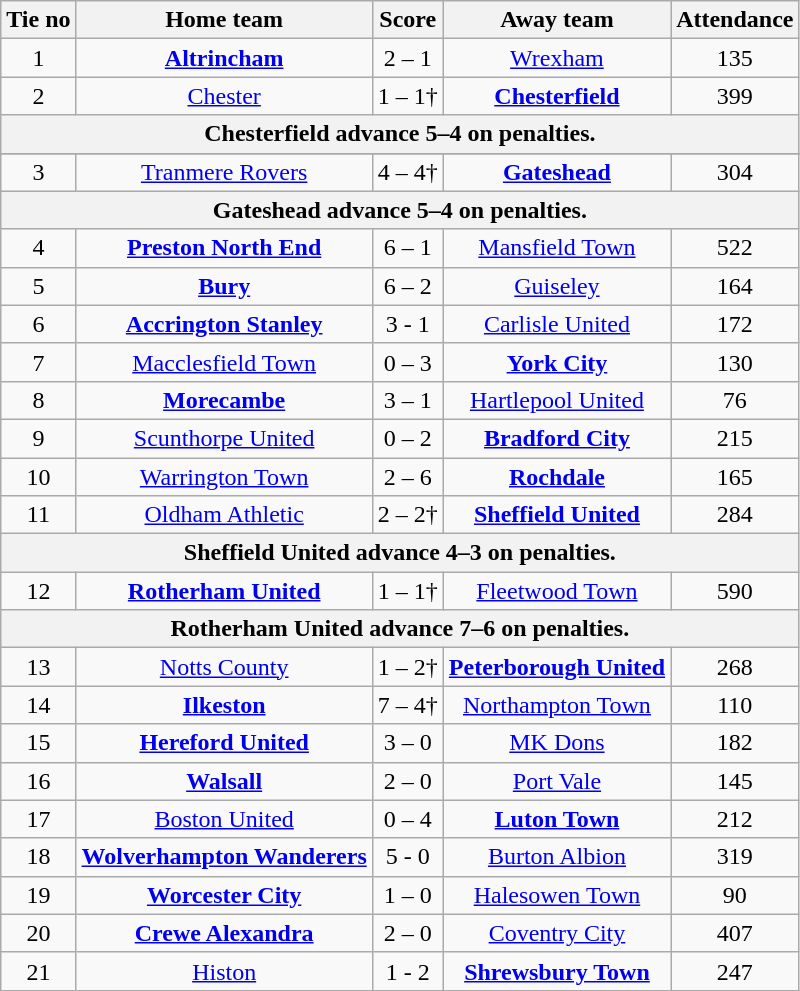<table class="wikitable" style="text-align:center">
<tr>
<th>Tie no</th>
<th>Home team</th>
<th>Score</th>
<th>Away team</th>
<th>Attendance</th>
</tr>
<tr>
<td>1</td>
<td><strong><a href='#'>Altrincham</a></strong></td>
<td>2 – 1</td>
<td><a href='#'>Wrexham</a></td>
<td>135</td>
</tr>
<tr>
<td>2</td>
<td><a href='#'>Chester</a></td>
<td>1 – 1†</td>
<td><strong><a href='#'>Chesterfield</a></strong></td>
<td>399</td>
</tr>
<tr>
<th colspan="5">Chesterfield advance 5–4 on penalties.</th>
</tr>
<tr>
</tr>
<tr>
<td>3</td>
<td><a href='#'>Tranmere Rovers</a></td>
<td>4 – 4†</td>
<td><strong><a href='#'>Gateshead</a></strong></td>
<td>304</td>
</tr>
<tr>
<th colspan="5">Gateshead advance 5–4 on penalties.</th>
</tr>
<tr>
<td>4</td>
<td><strong><a href='#'>Preston North End</a></strong></td>
<td>6 – 1</td>
<td><a href='#'>Mansfield Town</a></td>
<td>522</td>
</tr>
<tr>
<td>5</td>
<td><strong><a href='#'>Bury</a></strong></td>
<td>6 – 2</td>
<td><a href='#'>Guiseley</a></td>
<td>164</td>
</tr>
<tr>
<td>6</td>
<td><strong><a href='#'>Accrington Stanley</a></strong></td>
<td>3 - 1</td>
<td><a href='#'>Carlisle United</a></td>
<td>172</td>
</tr>
<tr>
<td>7</td>
<td><a href='#'>Macclesfield Town</a></td>
<td>0 – 3</td>
<td><strong><a href='#'>York City</a></strong></td>
<td>130</td>
</tr>
<tr>
<td>8</td>
<td><strong><a href='#'>Morecambe</a></strong></td>
<td>3 – 1</td>
<td><a href='#'>Hartlepool United</a></td>
<td>76</td>
</tr>
<tr>
<td>9</td>
<td><a href='#'>Scunthorpe United</a></td>
<td>0 – 2</td>
<td><strong><a href='#'>Bradford City</a></strong></td>
<td>215</td>
</tr>
<tr>
<td>10</td>
<td><a href='#'>Warrington Town</a></td>
<td>2 – 6</td>
<td><strong><a href='#'>Rochdale</a></strong></td>
<td>165</td>
</tr>
<tr>
<td>11</td>
<td><a href='#'>Oldham Athletic</a></td>
<td>2 – 2†</td>
<td><strong><a href='#'>Sheffield United</a></strong></td>
<td>284</td>
</tr>
<tr>
<th colspan="5">Sheffield United advance 4–3 on penalties.</th>
</tr>
<tr>
<td>12</td>
<td><strong><a href='#'>Rotherham United</a></strong></td>
<td>1 – 1†</td>
<td><a href='#'>Fleetwood Town</a></td>
<td>590</td>
</tr>
<tr>
<th colspan="5">Rotherham United advance 7–6 on penalties.</th>
</tr>
<tr>
<td>13</td>
<td><a href='#'>Notts County</a></td>
<td>1 – 2†</td>
<td><strong><a href='#'>Peterborough United</a></strong></td>
<td>268</td>
</tr>
<tr>
<td>14</td>
<td><strong><a href='#'>Ilkeston</a></strong></td>
<td>7 – 4†</td>
<td><a href='#'>Northampton Town</a></td>
<td>110</td>
</tr>
<tr>
<td>15</td>
<td><strong><a href='#'>Hereford United</a></strong></td>
<td>3 – 0</td>
<td><a href='#'>MK Dons</a></td>
<td>182</td>
</tr>
<tr>
<td>16</td>
<td><strong><a href='#'>Walsall</a></strong></td>
<td>2 – 0</td>
<td><a href='#'>Port Vale</a></td>
<td>145</td>
</tr>
<tr>
<td>17</td>
<td><a href='#'>Boston United</a></td>
<td>0 – 4</td>
<td><strong><a href='#'>Luton Town</a></strong></td>
<td>212</td>
</tr>
<tr>
<td>18</td>
<td><strong><a href='#'>Wolverhampton Wanderers</a></strong></td>
<td>5 - 0</td>
<td><a href='#'>Burton Albion</a></td>
<td>319</td>
</tr>
<tr>
<td>19</td>
<td><strong><a href='#'>Worcester City</a></strong></td>
<td>1 – 0</td>
<td><a href='#'>Halesowen Town</a></td>
<td>90</td>
</tr>
<tr>
<td>20</td>
<td><strong><a href='#'>Crewe Alexandra</a></strong></td>
<td>2 – 0</td>
<td><a href='#'>Coventry City</a></td>
<td>407</td>
</tr>
<tr>
<td>21</td>
<td><a href='#'>Histon</a></td>
<td>1 - 2</td>
<td><strong><a href='#'>Shrewsbury Town</a></strong></td>
<td>247</td>
</tr>
</table>
